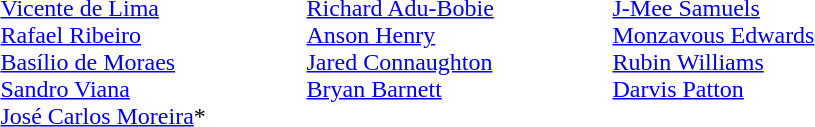<table>
<tr>
<td width=200 valign=top><em></em><br><a href='#'>Vicente de Lima</a><br><a href='#'>Rafael Ribeiro</a><br><a href='#'>Basílio de Moraes</a><br><a href='#'>Sandro Viana</a><br><a href='#'>José Carlos Moreira</a>*</td>
<td width=200 valign=top><em></em><br><a href='#'>Richard Adu-Bobie</a><br><a href='#'>Anson Henry</a><br><a href='#'>Jared Connaughton</a><br><a href='#'>Bryan Barnett</a></td>
<td width=200 valign=top><em></em><br><a href='#'>J-Mee Samuels</a><br><a href='#'>Monzavous Edwards</a><br><a href='#'>Rubin Williams</a><br><a href='#'>Darvis Patton</a></td>
</tr>
</table>
